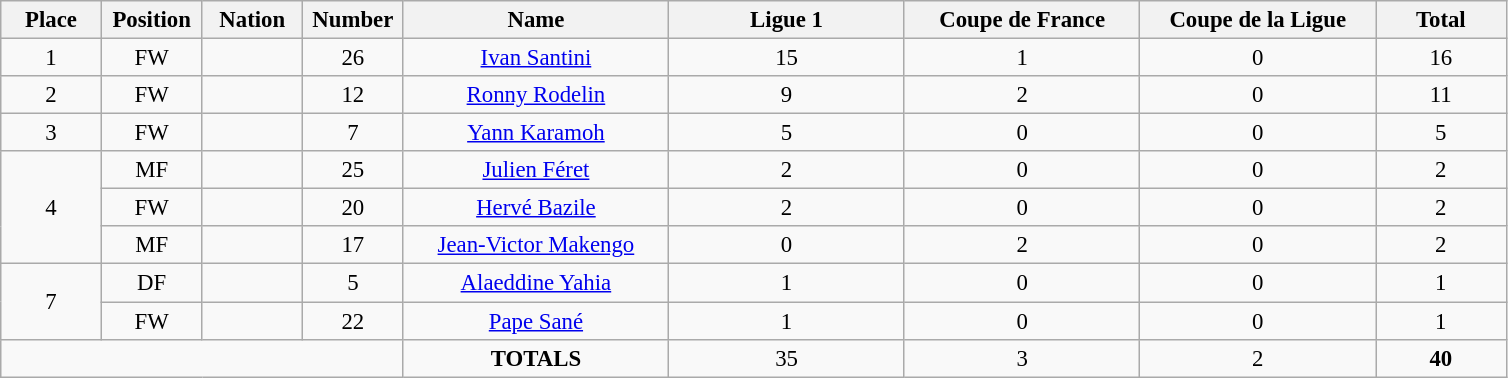<table class="wikitable" style="font-size: 95%; text-align: center;">
<tr>
<th width=60>Place</th>
<th width=60>Position</th>
<th width=60>Nation</th>
<th width=60>Number</th>
<th width=170>Name</th>
<th width=150>Ligue 1</th>
<th width=150>Coupe de France</th>
<th width=150>Coupe de la Ligue</th>
<th width=80><strong>Total</strong></th>
</tr>
<tr>
<td>1</td>
<td>FW</td>
<td></td>
<td>26</td>
<td><a href='#'>Ivan Santini</a></td>
<td>15</td>
<td>1</td>
<td>0</td>
<td>16</td>
</tr>
<tr>
<td>2</td>
<td>FW</td>
<td></td>
<td>12</td>
<td><a href='#'>Ronny Rodelin</a></td>
<td>9</td>
<td>2</td>
<td>0</td>
<td>11</td>
</tr>
<tr>
<td>3</td>
<td>FW</td>
<td></td>
<td>7</td>
<td><a href='#'>Yann Karamoh</a></td>
<td>5</td>
<td>0</td>
<td>0</td>
<td>5</td>
</tr>
<tr>
<td rowspan="3">4</td>
<td>MF</td>
<td></td>
<td>25</td>
<td><a href='#'>Julien Féret</a></td>
<td>2</td>
<td>0</td>
<td>0</td>
<td>2</td>
</tr>
<tr>
<td>FW</td>
<td></td>
<td>20</td>
<td><a href='#'>Hervé Bazile</a></td>
<td>2</td>
<td>0</td>
<td>0</td>
<td>2</td>
</tr>
<tr>
<td>MF</td>
<td></td>
<td>17</td>
<td><a href='#'>Jean-Victor Makengo</a></td>
<td>0</td>
<td>2</td>
<td>0</td>
<td>2</td>
</tr>
<tr>
<td rowspan="2">7</td>
<td>DF</td>
<td></td>
<td>5</td>
<td><a href='#'>Alaeddine Yahia</a></td>
<td>1</td>
<td>0</td>
<td>0</td>
<td>1</td>
</tr>
<tr>
<td>FW</td>
<td></td>
<td>22</td>
<td><a href='#'>Pape Sané</a></td>
<td>1</td>
<td>0</td>
<td>0</td>
<td>1</td>
</tr>
<tr>
<td colspan="4"></td>
<td><strong>TOTALS</strong></td>
<td>35</td>
<td>3</td>
<td>2</td>
<td><strong>40</strong></td>
</tr>
</table>
